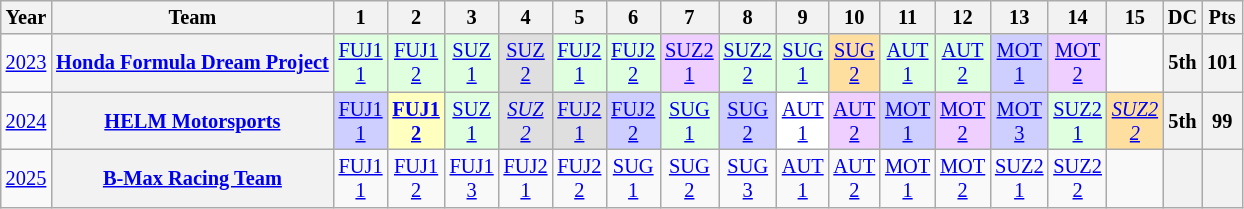<table class="wikitable" style="text-align:center; font-size:85%">
<tr>
<th>Year</th>
<th>Team</th>
<th>1</th>
<th>2</th>
<th>3</th>
<th>4</th>
<th>5</th>
<th>6</th>
<th>7</th>
<th>8</th>
<th>9</th>
<th>10</th>
<th>11</th>
<th>12</th>
<th>13</th>
<th>14</th>
<th>15</th>
<th>DC</th>
<th>Pts</th>
</tr>
<tr>
<td><a href='#'>2023</a></td>
<th nowrap><a href='#'>Honda Formula Dream Project</a></th>
<td style="background:#dfffdf;"><a href='#'>FUJ1<br>1</a><br></td>
<td style="background:#dfffdf;"><a href='#'>FUJ1<br>2</a><br></td>
<td style="background:#dfffdf;"><a href='#'>SUZ<br>1</a><br></td>
<td style="background:#dfdfdf;"><a href='#'>SUZ<br>2</a><br></td>
<td style="background:#dfffdf;"><a href='#'>FUJ2<br>1</a><br></td>
<td style="background:#dfffdf;"><a href='#'>FUJ2<br>2</a><br></td>
<td style="background:#efcfff;"><a href='#'>SUZ2<br>1</a><br></td>
<td style="background:#dfffdf;"><a href='#'>SUZ2<br>2</a><br></td>
<td style="background:#dfffdf;"><a href='#'>SUG<br>1</a><br></td>
<td style="background:#ffdf9f;"><a href='#'>SUG<br>2</a><br></td>
<td style="background:#dfffdf;"><a href='#'>AUT<br>1</a><br></td>
<td style="background:#dfffdf;"><a href='#'>AUT<br>2</a><br></td>
<td style="background:#cfcfff;"><a href='#'>MOT<br>1</a><br></td>
<td style="background:#efcfff;"><a href='#'>MOT<br>2</a><br></td>
<td></td>
<th>5th</th>
<th>101</th>
</tr>
<tr>
<td><a href='#'>2024</a></td>
<th nowrap><a href='#'>HELM Motorsports</a></th>
<td style="background:#cfcfff;"><a href='#'>FUJ1<br>1</a><br></td>
<td style="background:#ffffbf;"><strong><a href='#'>FUJ1<br>2</a><br></strong></td>
<td style="background:#dfffdf;"><a href='#'>SUZ<br>1</a><br></td>
<td style="background:#dfdfdf;"><em><a href='#'>SUZ<br>2</a><br></em></td>
<td style="background:#dfdfdf;"><a href='#'>FUJ2<br>1</a><br></td>
<td style="background:#cfcfff;"><a href='#'>FUJ2<br>2</a><br></td>
<td style="background:#dfffdf;"><a href='#'>SUG<br>1</a><br></td>
<td style="background:#cfcfff;"><a href='#'>SUG<br>2</a><br></td>
<td style="background:#ffffff;"><a href='#'>AUT<br>1</a><br></td>
<td style="background:#efcfff;"><a href='#'>AUT<br>2</a><br></td>
<td style="background:#cfcfff;"><a href='#'>MOT<br>1</a><br></td>
<td style="background:#efcfff;"><a href='#'>MOT<br>2</a><br></td>
<td style="background:#cfcfff;"><a href='#'>MOT<br>3</a><br></td>
<td style="background:#dfffdf;"><a href='#'>SUZ2<br>1</a><br></td>
<td style="background:#ffdf9f;"><em><a href='#'>SUZ2<br>2</a><br></em></td>
<th>5th</th>
<th>99</th>
</tr>
<tr>
<td><a href='#'>2025</a></td>
<th nowrap><a href='#'>B-Max Racing Team</a></th>
<td style="background:#;"><a href='#'>FUJ1<br>1</a><br></td>
<td style="background:#;"><a href='#'>FUJ1<br>2</a><br></td>
<td style="background:#;"><a href='#'>FUJ1<br>3</a><br></td>
<td style="background:#;"><a href='#'>FUJ2<br>1</a><br></td>
<td style="background:#;"><a href='#'>FUJ2<br>2</a><br></td>
<td style="background:#;"><a href='#'>SUG<br>1</a><br></td>
<td style="background:#;"><a href='#'>SUG<br>2</a><br></td>
<td style="background:#;"><a href='#'>SUG<br>3</a><br></td>
<td style="background:#;"><a href='#'>AUT<br>1</a><br></td>
<td style="background:#;"><a href='#'>AUT<br>2</a><br></td>
<td style="background:#;"><a href='#'>MOT<br>1</a><br></td>
<td style="background:#;"><a href='#'>MOT<br>2</a><br></td>
<td style="background:#;"><a href='#'>SUZ2<br>1</a><br></td>
<td style="background:#;"><a href='#'>SUZ2<br>2</a><br></td>
<td></td>
<th></th>
<th></th>
</tr>
</table>
